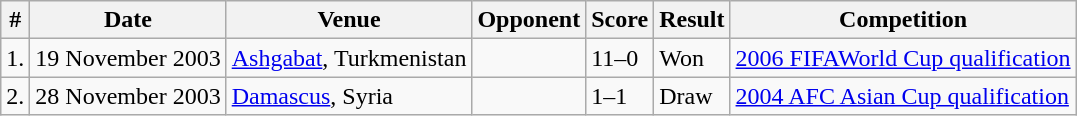<table class="wikitable">
<tr>
<th>#</th>
<th>Date</th>
<th>Venue</th>
<th>Opponent</th>
<th>Score</th>
<th>Result</th>
<th>Competition</th>
</tr>
<tr>
<td>1.</td>
<td>19 November 2003</td>
<td><a href='#'>Ashgabat</a>, Turkmenistan</td>
<td></td>
<td>11–0</td>
<td>Won</td>
<td><a href='#'>2006 FIFAWorld Cup qualification</a></td>
</tr>
<tr>
<td>2.</td>
<td>28 November 2003</td>
<td><a href='#'>Damascus</a>, Syria</td>
<td></td>
<td>1–1</td>
<td>Draw</td>
<td><a href='#'>2004 AFC Asian Cup qualification</a></td>
</tr>
</table>
